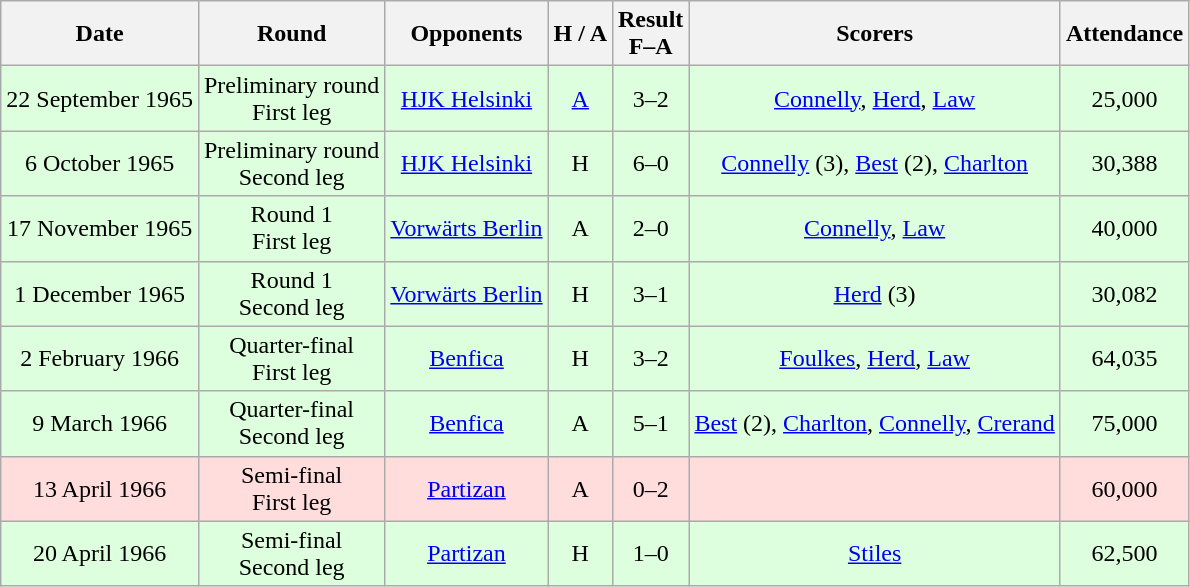<table class="wikitable" style="text-align:center">
<tr>
<th>Date</th>
<th>Round</th>
<th>Opponents</th>
<th>H / A</th>
<th>Result<br>F–A</th>
<th>Scorers</th>
<th>Attendance</th>
</tr>
<tr bgcolor="#ddffdd">
<td>22 September 1965</td>
<td>Preliminary round<br>First leg</td>
<td><a href='#'>HJK Helsinki</a></td>
<td><a href='#'>A</a></td>
<td>3–2</td>
<td><a href='#'>Connelly</a>, <a href='#'>Herd</a>, <a href='#'>Law</a></td>
<td>25,000</td>
</tr>
<tr bgcolor="#ddffdd">
<td>6 October 1965</td>
<td>Preliminary round<br>Second leg</td>
<td><a href='#'>HJK Helsinki</a></td>
<td>H</td>
<td>6–0</td>
<td><a href='#'>Connelly</a> (3), <a href='#'>Best</a> (2), <a href='#'>Charlton</a></td>
<td>30,388</td>
</tr>
<tr bgcolor="#ddffdd">
<td>17 November 1965</td>
<td>Round 1<br>First leg</td>
<td><a href='#'>Vorwärts Berlin</a></td>
<td>A</td>
<td>2–0</td>
<td><a href='#'>Connelly</a>, <a href='#'>Law</a></td>
<td>40,000</td>
</tr>
<tr bgcolor="#ddffdd">
<td>1 December 1965</td>
<td>Round 1<br>Second leg</td>
<td><a href='#'>Vorwärts Berlin</a></td>
<td>H</td>
<td>3–1</td>
<td><a href='#'>Herd</a> (3)</td>
<td>30,082</td>
</tr>
<tr bgcolor="#ddffdd">
<td>2 February 1966</td>
<td>Quarter-final<br>First leg</td>
<td><a href='#'>Benfica</a></td>
<td>H</td>
<td>3–2</td>
<td><a href='#'>Foulkes</a>, <a href='#'>Herd</a>, <a href='#'>Law</a></td>
<td>64,035</td>
</tr>
<tr bgcolor="#ddffdd">
<td>9 March 1966</td>
<td>Quarter-final<br>Second leg</td>
<td><a href='#'>Benfica</a></td>
<td>A</td>
<td>5–1</td>
<td><a href='#'>Best</a> (2), <a href='#'>Charlton</a>, <a href='#'>Connelly</a>, <a href='#'>Crerand</a></td>
<td>75,000</td>
</tr>
<tr bgcolor="#ffdddd">
<td>13 April 1966</td>
<td>Semi-final<br>First leg</td>
<td><a href='#'>Partizan</a></td>
<td>A</td>
<td>0–2</td>
<td></td>
<td>60,000</td>
</tr>
<tr bgcolor="#ddffdd">
<td>20 April 1966</td>
<td>Semi-final<br>Second leg</td>
<td><a href='#'>Partizan</a></td>
<td>H</td>
<td>1–0</td>
<td><a href='#'>Stiles</a></td>
<td>62,500</td>
</tr>
</table>
